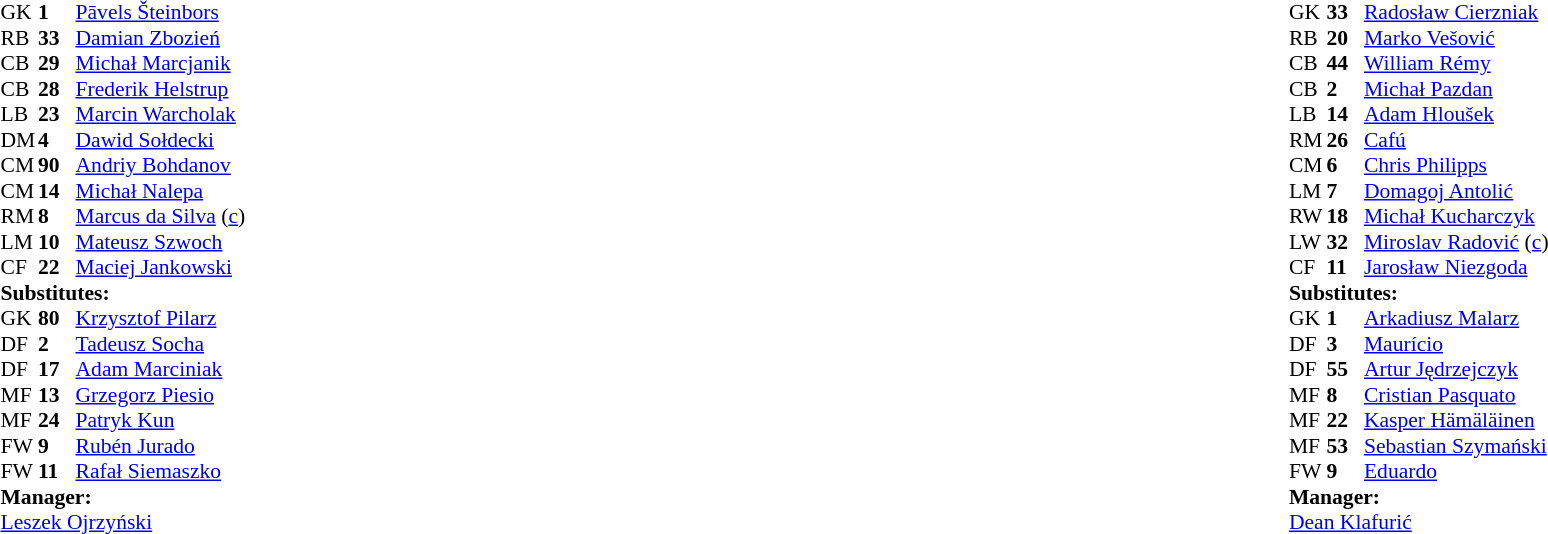<table width="100%">
<tr>
<td valign="top" width="50%"><br><table style="font-size: 90%" cellspacing="0" cellpadding="0">
<tr>
<td colspan="4"></td>
</tr>
<tr>
<th width=25></th>
<th width=25></th>
</tr>
<tr>
<td>GK</td>
<td><strong>1</strong></td>
<td> <a href='#'>Pāvels Šteinbors</a></td>
</tr>
<tr>
<td>RB</td>
<td><strong>33</strong></td>
<td> <a href='#'>Damian Zbozień</a></td>
</tr>
<tr>
<td>CB</td>
<td><strong>29</strong></td>
<td> <a href='#'>Michał Marcjanik</a></td>
</tr>
<tr>
<td>CB</td>
<td><strong>28</strong></td>
<td> <a href='#'>Frederik Helstrup</a></td>
</tr>
<tr>
<td>LB</td>
<td><strong>23</strong></td>
<td> <a href='#'>Marcin Warcholak</a></td>
</tr>
<tr>
<td>DM</td>
<td><strong>4</strong></td>
<td> <a href='#'>Dawid Sołdecki</a></td>
</tr>
<tr>
<td>CM</td>
<td><strong>90</strong></td>
<td> <a href='#'>Andriy Bohdanov</a></td>
<td></td>
<td></td>
</tr>
<tr>
<td>CM</td>
<td><strong>14</strong></td>
<td> <a href='#'>Michał Nalepa</a></td>
<td></td>
<td></td>
</tr>
<tr>
<td>RM</td>
<td><strong>8</strong></td>
<td> <a href='#'>Marcus da Silva</a> (<a href='#'>c</a>)</td>
</tr>
<tr>
<td>LM</td>
<td><strong>10</strong></td>
<td> <a href='#'>Mateusz Szwoch</a></td>
</tr>
<tr>
<td>CF</td>
<td><strong>22</strong></td>
<td> <a href='#'>Maciej Jankowski</a></td>
<td></td>
<td></td>
</tr>
<tr>
<td colspan=3><strong>Substitutes:</strong></td>
</tr>
<tr>
<td>GK</td>
<td><strong>80</strong></td>
<td> <a href='#'>Krzysztof Pilarz</a></td>
</tr>
<tr>
<td>DF</td>
<td><strong>2</strong></td>
<td> <a href='#'>Tadeusz Socha</a></td>
</tr>
<tr>
<td>DF</td>
<td><strong>17</strong></td>
<td> <a href='#'>Adam Marciniak</a></td>
<td></td>
<td></td>
</tr>
<tr>
<td>MF</td>
<td><strong>13</strong></td>
<td> <a href='#'>Grzegorz Piesio</a></td>
<td></td>
<td></td>
</tr>
<tr>
<td>MF</td>
<td><strong>24</strong></td>
<td> <a href='#'>Patryk Kun</a></td>
</tr>
<tr>
<td>FW</td>
<td><strong>9</strong></td>
<td> <a href='#'>Rubén Jurado</a></td>
</tr>
<tr>
<td>FW</td>
<td><strong>11</strong></td>
<td> <a href='#'>Rafał Siemaszko</a></td>
<td></td>
<td></td>
</tr>
<tr>
<td colspan=3><strong>Manager:</strong></td>
</tr>
<tr>
<td colspan=4> <a href='#'>Leszek Ojrzyński</a></td>
</tr>
</table>
</td>
<td valign="top"></td>
<td valign="top" width="50%"><br><table style="font-size: 90%" cellspacing="0" cellpadding="0" align=center>
<tr>
<td colspan="4"></td>
</tr>
<tr>
<th width=25></th>
<th width=25></th>
</tr>
<tr>
<td>GK</td>
<td><strong>33</strong></td>
<td> <a href='#'>Radosław Cierzniak</a></td>
</tr>
<tr>
<td>RB</td>
<td><strong>20</strong></td>
<td> <a href='#'>Marko Vešović</a></td>
</tr>
<tr>
<td>CB</td>
<td><strong>44</strong></td>
<td> <a href='#'>William Rémy</a></td>
</tr>
<tr>
<td>CB</td>
<td><strong>2</strong></td>
<td> <a href='#'>Michał Pazdan</a></td>
</tr>
<tr>
<td>LB</td>
<td><strong>14</strong></td>
<td> <a href='#'>Adam Hloušek</a></td>
</tr>
<tr>
<td>RM</td>
<td><strong>26</strong></td>
<td> <a href='#'>Cafú</a></td>
</tr>
<tr>
<td>CM</td>
<td><strong>6</strong></td>
<td> <a href='#'>Chris Philipps</a></td>
</tr>
<tr>
<td>LM</td>
<td><strong>7</strong></td>
<td> <a href='#'>Domagoj Antolić</a></td>
</tr>
<tr>
<td>RW</td>
<td><strong>18</strong></td>
<td> <a href='#'>Michał Kucharczyk</a></td>
<td></td>
</tr>
<tr>
<td>LW</td>
<td><strong>32</strong></td>
<td> <a href='#'>Miroslav Radović</a> (<a href='#'>c</a>)</td>
<td></td>
</tr>
<tr>
<td>CF</td>
<td><strong>11</strong></td>
<td> <a href='#'>Jarosław Niezgoda</a></td>
<td></td>
</tr>
<tr>
<td colspan=3><strong>Substitutes:</strong></td>
</tr>
<tr>
<td>GK</td>
<td><strong>1</strong></td>
<td> <a href='#'>Arkadiusz Malarz</a></td>
</tr>
<tr>
<td>DF</td>
<td><strong>3</strong></td>
<td> <a href='#'>Maurício</a></td>
</tr>
<tr>
<td>DF</td>
<td><strong>55</strong></td>
<td> <a href='#'>Artur Jędrzejczyk</a></td>
</tr>
<tr>
<td>MF</td>
<td><strong>8</strong></td>
<td> <a href='#'>Cristian Pasquato</a></td>
</tr>
<tr>
<td>MF</td>
<td><strong>22</strong></td>
<td> <a href='#'>Kasper Hämäläinen</a></td>
<td></td>
</tr>
<tr>
<td>MF</td>
<td><strong>53</strong></td>
<td> <a href='#'>Sebastian Szymański</a></td>
<td></td>
</tr>
<tr>
<td>FW</td>
<td><strong>9</strong></td>
<td> <a href='#'>Eduardo</a></td>
<td></td>
</tr>
<tr>
<td colspan=3><strong>Manager:</strong></td>
</tr>
<tr>
<td colspan=4> <a href='#'>Dean Klafurić</a></td>
</tr>
</table>
</td>
</tr>
</table>
